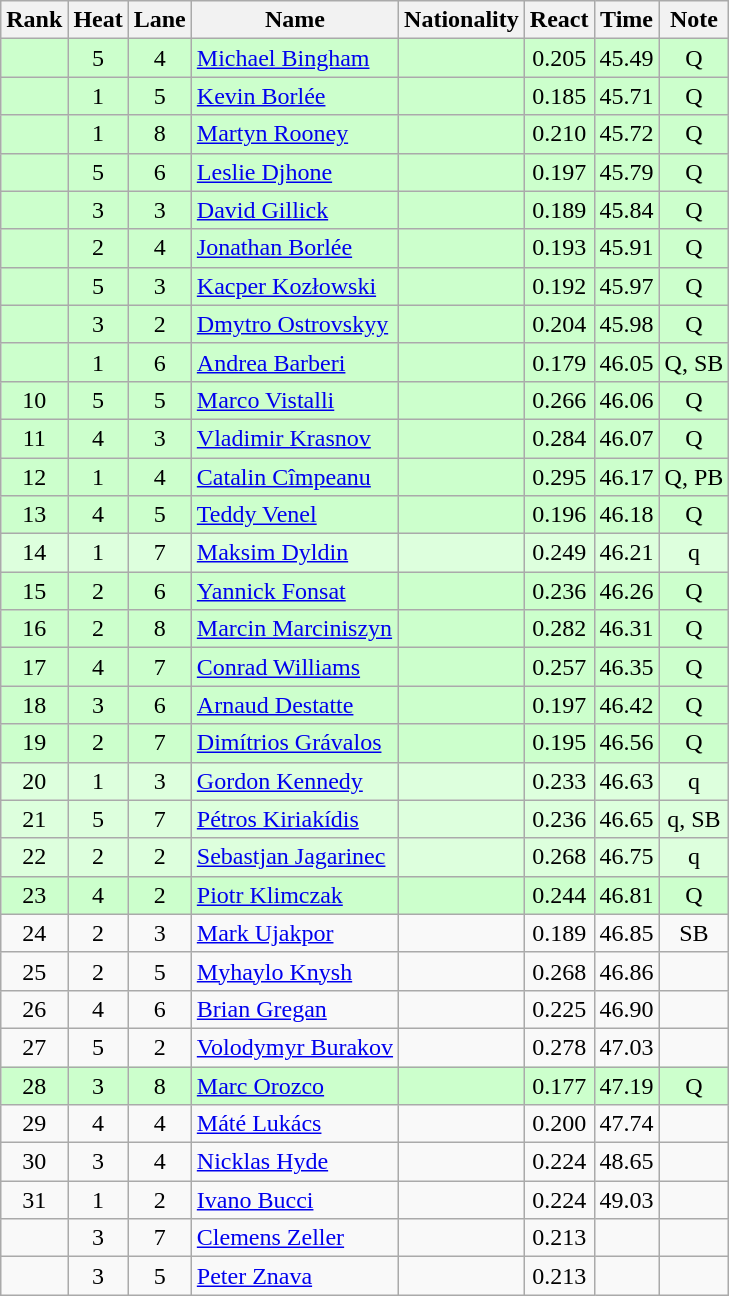<table class="wikitable sortable" style="text-align:center">
<tr>
<th>Rank</th>
<th>Heat</th>
<th>Lane</th>
<th>Name</th>
<th>Nationality</th>
<th>React</th>
<th>Time</th>
<th>Note</th>
</tr>
<tr bgcolor=ccffcc>
<td></td>
<td>5</td>
<td>4</td>
<td align="left"><a href='#'>Michael Bingham</a></td>
<td align=left></td>
<td>0.205</td>
<td>45.49</td>
<td>Q</td>
</tr>
<tr bgcolor=ccffcc>
<td></td>
<td>1</td>
<td>5</td>
<td align="left"><a href='#'>Kevin Borlée</a></td>
<td align=left></td>
<td>0.185</td>
<td>45.71</td>
<td>Q</td>
</tr>
<tr bgcolor=ccffcc>
<td></td>
<td>1</td>
<td>8</td>
<td align="left"><a href='#'>Martyn Rooney</a></td>
<td align=left></td>
<td>0.210</td>
<td>45.72</td>
<td>Q</td>
</tr>
<tr bgcolor=ccffcc>
<td></td>
<td>5</td>
<td>6</td>
<td align="left"><a href='#'>Leslie Djhone</a></td>
<td align=left></td>
<td>0.197</td>
<td>45.79</td>
<td>Q</td>
</tr>
<tr bgcolor=ccffcc>
<td></td>
<td>3</td>
<td>3</td>
<td align="left"><a href='#'>David Gillick</a></td>
<td align=left></td>
<td>0.189</td>
<td>45.84</td>
<td>Q</td>
</tr>
<tr bgcolor=ccffcc>
<td></td>
<td>2</td>
<td>4</td>
<td align="left"><a href='#'>Jonathan Borlée</a></td>
<td align=left></td>
<td>0.193</td>
<td>45.91</td>
<td>Q</td>
</tr>
<tr bgcolor=ccffcc>
<td></td>
<td>5</td>
<td>3</td>
<td align="left"><a href='#'>Kacper Kozłowski</a></td>
<td align=left></td>
<td>0.192</td>
<td>45.97</td>
<td>Q</td>
</tr>
<tr bgcolor=ccffcc>
<td></td>
<td>3</td>
<td>2</td>
<td align="left"><a href='#'>Dmytro Ostrovskyy</a></td>
<td align=left></td>
<td>0.204</td>
<td>45.98</td>
<td>Q</td>
</tr>
<tr bgcolor=ccffcc>
<td></td>
<td>1</td>
<td>6</td>
<td align="left"><a href='#'>Andrea Barberi</a></td>
<td align=left></td>
<td>0.179</td>
<td>46.05</td>
<td>Q, SB</td>
</tr>
<tr bgcolor=ccffcc>
<td>10</td>
<td>5</td>
<td>5</td>
<td align="left"><a href='#'>Marco Vistalli</a></td>
<td align=left></td>
<td>0.266</td>
<td>46.06</td>
<td>Q</td>
</tr>
<tr bgcolor=ccffcc>
<td>11</td>
<td>4</td>
<td>3</td>
<td align="left"><a href='#'>Vladimir Krasnov</a></td>
<td align=left></td>
<td>0.284</td>
<td>46.07</td>
<td>Q</td>
</tr>
<tr bgcolor=ccffcc>
<td>12</td>
<td>1</td>
<td>4</td>
<td align="left"><a href='#'>Catalin Cîmpeanu</a></td>
<td align=left></td>
<td>0.295</td>
<td>46.17</td>
<td>Q, PB</td>
</tr>
<tr bgcolor=ccffcc>
<td>13</td>
<td>4</td>
<td>5</td>
<td align="left"><a href='#'>Teddy Venel</a></td>
<td align=left></td>
<td>0.196</td>
<td>46.18</td>
<td>Q</td>
</tr>
<tr bgcolor=ddffdd>
<td>14</td>
<td>1</td>
<td>7</td>
<td align="left"><a href='#'>Maksim Dyldin</a></td>
<td align=left></td>
<td>0.249</td>
<td>46.21</td>
<td>q</td>
</tr>
<tr bgcolor=ccffcc>
<td>15</td>
<td>2</td>
<td>6</td>
<td align="left"><a href='#'>Yannick Fonsat</a></td>
<td align=left></td>
<td>0.236</td>
<td>46.26</td>
<td>Q</td>
</tr>
<tr bgcolor=ccffcc>
<td>16</td>
<td>2</td>
<td>8</td>
<td align="left"><a href='#'>Marcin Marciniszyn</a></td>
<td align=left></td>
<td>0.282</td>
<td>46.31</td>
<td>Q</td>
</tr>
<tr bgcolor=ccffcc>
<td>17</td>
<td>4</td>
<td>7</td>
<td align="left"><a href='#'>Conrad Williams</a></td>
<td align=left></td>
<td>0.257</td>
<td>46.35</td>
<td>Q</td>
</tr>
<tr bgcolor=ccffcc>
<td>18</td>
<td>3</td>
<td>6</td>
<td align="left"><a href='#'>Arnaud Destatte</a></td>
<td align=left></td>
<td>0.197</td>
<td>46.42</td>
<td>Q</td>
</tr>
<tr bgcolor=ccffcc>
<td>19</td>
<td>2</td>
<td>7</td>
<td align="left"><a href='#'>Dimítrios Grávalos</a></td>
<td align=left></td>
<td>0.195</td>
<td>46.56</td>
<td>Q</td>
</tr>
<tr bgcolor=ddffdd>
<td>20</td>
<td>1</td>
<td>3</td>
<td align="left"><a href='#'>Gordon Kennedy</a></td>
<td align=left></td>
<td>0.233</td>
<td>46.63</td>
<td>q</td>
</tr>
<tr bgcolor=ddffdd>
<td>21</td>
<td>5</td>
<td>7</td>
<td align="left"><a href='#'>Pétros Kiriakídis</a></td>
<td align=left></td>
<td>0.236</td>
<td>46.65</td>
<td>q, SB</td>
</tr>
<tr bgcolor=ddffdd>
<td>22</td>
<td>2</td>
<td>2</td>
<td align="left"><a href='#'>Sebastjan Jagarinec</a></td>
<td align=left></td>
<td>0.268</td>
<td>46.75</td>
<td>q</td>
</tr>
<tr bgcolor=ccffcc>
<td>23</td>
<td>4</td>
<td>2</td>
<td align="left"><a href='#'>Piotr Klimczak</a></td>
<td align=left></td>
<td>0.244</td>
<td>46.81</td>
<td>Q</td>
</tr>
<tr>
<td>24</td>
<td>2</td>
<td>3</td>
<td align="left"><a href='#'>Mark Ujakpor</a></td>
<td align=left></td>
<td>0.189</td>
<td>46.85</td>
<td>SB</td>
</tr>
<tr>
<td>25</td>
<td>2</td>
<td>5</td>
<td align="left"><a href='#'>Myhaylo Knysh</a></td>
<td align=left></td>
<td>0.268</td>
<td>46.86</td>
<td></td>
</tr>
<tr>
<td>26</td>
<td>4</td>
<td>6</td>
<td align="left"><a href='#'>Brian Gregan</a></td>
<td align=left></td>
<td>0.225</td>
<td>46.90</td>
<td></td>
</tr>
<tr>
<td>27</td>
<td>5</td>
<td>2</td>
<td align="left"><a href='#'>Volodymyr Burakov</a></td>
<td align=left></td>
<td>0.278</td>
<td>47.03</td>
<td></td>
</tr>
<tr bgcolor=ccffcc>
<td>28</td>
<td>3</td>
<td>8</td>
<td align="left"><a href='#'>Marc Orozco</a></td>
<td align=left></td>
<td>0.177</td>
<td>47.19</td>
<td>Q</td>
</tr>
<tr>
<td>29</td>
<td>4</td>
<td>4</td>
<td align="left"><a href='#'>Máté Lukács</a></td>
<td align=left></td>
<td>0.200</td>
<td>47.74</td>
<td></td>
</tr>
<tr>
<td>30</td>
<td>3</td>
<td>4</td>
<td align="left"><a href='#'>Nicklas Hyde</a></td>
<td align=left></td>
<td>0.224</td>
<td>48.65</td>
<td></td>
</tr>
<tr>
<td>31</td>
<td>1</td>
<td>2</td>
<td align="left"><a href='#'>Ivano Bucci</a></td>
<td align=left></td>
<td>0.224</td>
<td>49.03</td>
<td></td>
</tr>
<tr>
<td></td>
<td>3</td>
<td>7</td>
<td align="left"><a href='#'>Clemens Zeller</a></td>
<td align=left></td>
<td>0.213</td>
<td></td>
<td></td>
</tr>
<tr>
<td></td>
<td>3</td>
<td>5</td>
<td align="left"><a href='#'>Peter Znava</a></td>
<td align=left></td>
<td>0.213</td>
<td></td>
<td></td>
</tr>
</table>
